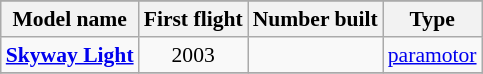<table class="wikitable" align=center style="font-size:90%;">
<tr>
</tr>
<tr style="background:#efefef;">
<th>Model name</th>
<th>First flight</th>
<th>Number built</th>
<th>Type</th>
</tr>
<tr>
<td align=left><strong><a href='#'>Skyway Light</a></strong></td>
<td align=center>2003</td>
<td align=center></td>
<td align=left><a href='#'>paramotor</a></td>
</tr>
<tr>
</tr>
</table>
